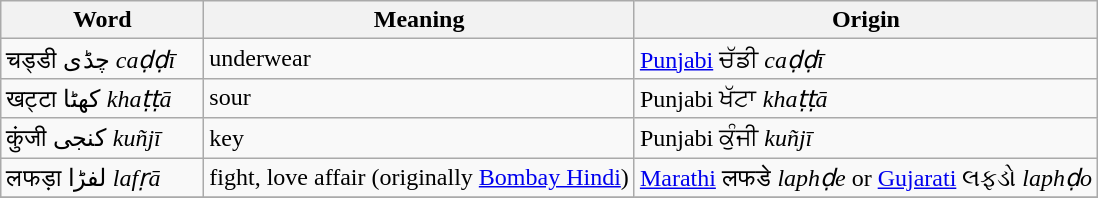<table class="wikitable">
<tr>
<th>Word</th>
<th>Meaning</th>
<th>Origin</th>
</tr>
<tr>
<td style="width:08em">चड्डी چڈی <em>caḍḍī</em></td>
<td>underwear</td>
<td><a href='#'>Punjabi</a> ਚੱਡੀ <em>caḍḍī</em></td>
</tr>
<tr>
<td>खट्टा کھٹا <em>khaṭṭā</em></td>
<td>sour</td>
<td>Punjabi ਖੱਟਾ <em>khaṭṭā</em></td>
</tr>
<tr>
<td>कुंजी کنجی <em>kuñjī</em></td>
<td>key</td>
<td>Punjabi ਕੁੰਜੀ <em>kuñjī</em></td>
</tr>
<tr>
<td>लफड़ा لفڑا <em>lafṛā</em></td>
<td>fight, love affair (originally <a href='#'>Bombay Hindi</a>)</td>
<td><a href='#'>Marathi</a> लफडे <em>laphḍe</em> or <a href='#'>Gujarati</a> લફડો <em>laphḍo</em></td>
</tr>
<tr>
</tr>
</table>
